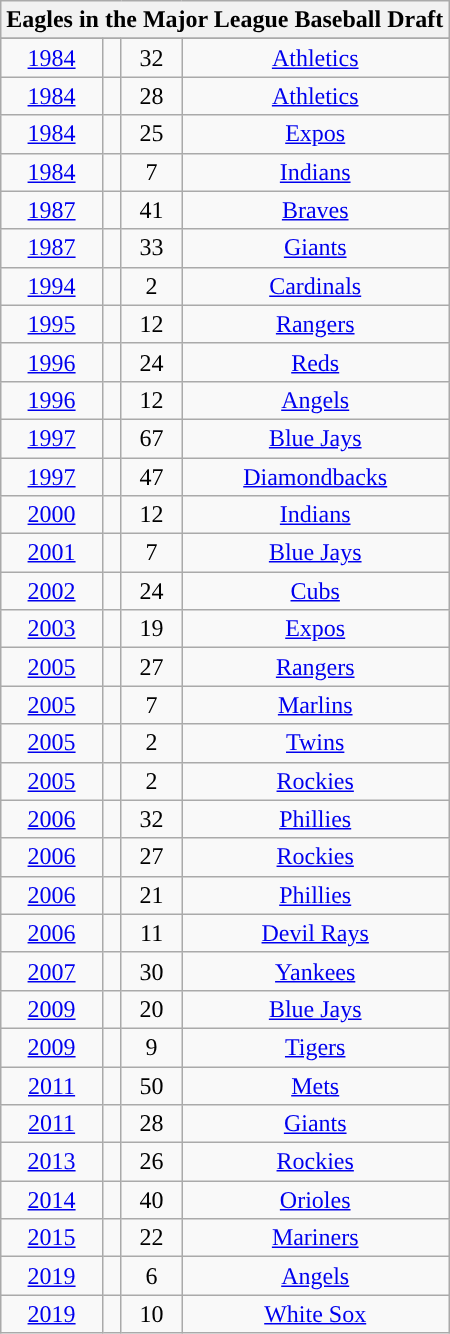<table class="wikitable sortable collapsible collapsed" style="text-align:center">
<tr>
<th colspan=4>Eagles in the Major League Baseball Draft</th>
</tr>
<tr>
</tr>
<tr>
<td><a href='#'>1984</a></td>
<td></td>
<td>32</td>
<td><a href='#'>Athletics</a></td>
</tr>
<tr>
<td><a href='#'>1984</a></td>
<td></td>
<td>28</td>
<td><a href='#'>Athletics</a></td>
</tr>
<tr>
<td><a href='#'>1984</a></td>
<td></td>
<td>25</td>
<td><a href='#'>Expos</a></td>
</tr>
<tr>
<td><a href='#'>1984</a></td>
<td></td>
<td>7</td>
<td><a href='#'>Indians</a></td>
</tr>
<tr>
<td><a href='#'>1987</a></td>
<td></td>
<td>41</td>
<td><a href='#'>Braves</a></td>
</tr>
<tr>
<td><a href='#'>1987</a></td>
<td></td>
<td>33</td>
<td><a href='#'>Giants</a></td>
</tr>
<tr>
<td><a href='#'>1994</a></td>
<td></td>
<td>2</td>
<td><a href='#'>Cardinals</a></td>
</tr>
<tr>
<td><a href='#'>1995</a></td>
<td></td>
<td>12</td>
<td><a href='#'>Rangers</a></td>
</tr>
<tr>
<td><a href='#'>1996</a></td>
<td></td>
<td>24</td>
<td><a href='#'>Reds</a></td>
</tr>
<tr>
<td><a href='#'>1996</a></td>
<td></td>
<td>12</td>
<td><a href='#'>Angels</a></td>
</tr>
<tr>
<td><a href='#'>1997</a></td>
<td></td>
<td>67</td>
<td><a href='#'>Blue Jays</a></td>
</tr>
<tr>
<td><a href='#'>1997</a></td>
<td></td>
<td>47</td>
<td><a href='#'>Diamondbacks</a></td>
</tr>
<tr>
<td><a href='#'>2000</a></td>
<td></td>
<td>12</td>
<td><a href='#'>Indians</a></td>
</tr>
<tr>
<td><a href='#'>2001</a></td>
<td></td>
<td>7</td>
<td><a href='#'>Blue Jays</a></td>
</tr>
<tr>
<td><a href='#'>2002</a></td>
<td></td>
<td>24</td>
<td><a href='#'>Cubs</a></td>
</tr>
<tr>
<td><a href='#'>2003</a></td>
<td></td>
<td>19</td>
<td><a href='#'>Expos</a></td>
</tr>
<tr>
<td><a href='#'>2005</a></td>
<td></td>
<td>27</td>
<td><a href='#'>Rangers</a></td>
</tr>
<tr>
<td><a href='#'>2005</a></td>
<td></td>
<td>7</td>
<td><a href='#'>Marlins</a></td>
</tr>
<tr>
<td><a href='#'>2005</a></td>
<td></td>
<td>2</td>
<td><a href='#'>Twins</a></td>
</tr>
<tr>
<td><a href='#'>2005</a></td>
<td></td>
<td>2</td>
<td><a href='#'>Rockies</a></td>
</tr>
<tr>
<td><a href='#'>2006</a></td>
<td></td>
<td>32</td>
<td><a href='#'>Phillies</a></td>
</tr>
<tr>
<td><a href='#'>2006</a></td>
<td></td>
<td>27</td>
<td><a href='#'>Rockies</a></td>
</tr>
<tr>
<td><a href='#'>2006</a></td>
<td></td>
<td>21</td>
<td><a href='#'>Phillies</a></td>
</tr>
<tr>
<td><a href='#'>2006</a></td>
<td></td>
<td>11</td>
<td><a href='#'>Devil Rays</a></td>
</tr>
<tr>
<td><a href='#'>2007</a></td>
<td></td>
<td>30</td>
<td><a href='#'>Yankees</a></td>
</tr>
<tr>
<td><a href='#'>2009</a></td>
<td></td>
<td>20</td>
<td><a href='#'>Blue Jays</a></td>
</tr>
<tr>
<td><a href='#'>2009</a></td>
<td></td>
<td>9</td>
<td><a href='#'>Tigers</a></td>
</tr>
<tr>
<td><a href='#'>2011</a></td>
<td></td>
<td>50</td>
<td><a href='#'>Mets</a></td>
</tr>
<tr>
<td><a href='#'>2011</a></td>
<td></td>
<td>28</td>
<td><a href='#'>Giants</a></td>
</tr>
<tr>
<td><a href='#'>2013</a></td>
<td></td>
<td>26</td>
<td><a href='#'>Rockies</a></td>
</tr>
<tr>
<td><a href='#'>2014</a></td>
<td></td>
<td>40</td>
<td><a href='#'>Orioles</a></td>
</tr>
<tr>
<td><a href='#'>2015</a></td>
<td></td>
<td>22</td>
<td><a href='#'>Mariners</a></td>
</tr>
<tr>
<td><a href='#'>2019</a></td>
<td></td>
<td>6</td>
<td><a href='#'>Angels</a></td>
</tr>
<tr>
<td><a href='#'>2019</a></td>
<td></td>
<td>10</td>
<td><a href='#'>White Sox</a></td>
</tr>
</table>
